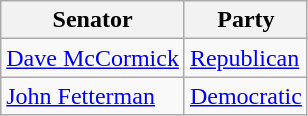<table class="wikitable">
<tr>
<th>Senator</th>
<th>Party</th>
</tr>
<tr>
<td><a href='#'>Dave McCormick</a></td>
<td><a href='#'>Republican</a></td>
</tr>
<tr>
<td><a href='#'>John Fetterman</a></td>
<td><a href='#'>Democratic</a></td>
</tr>
</table>
